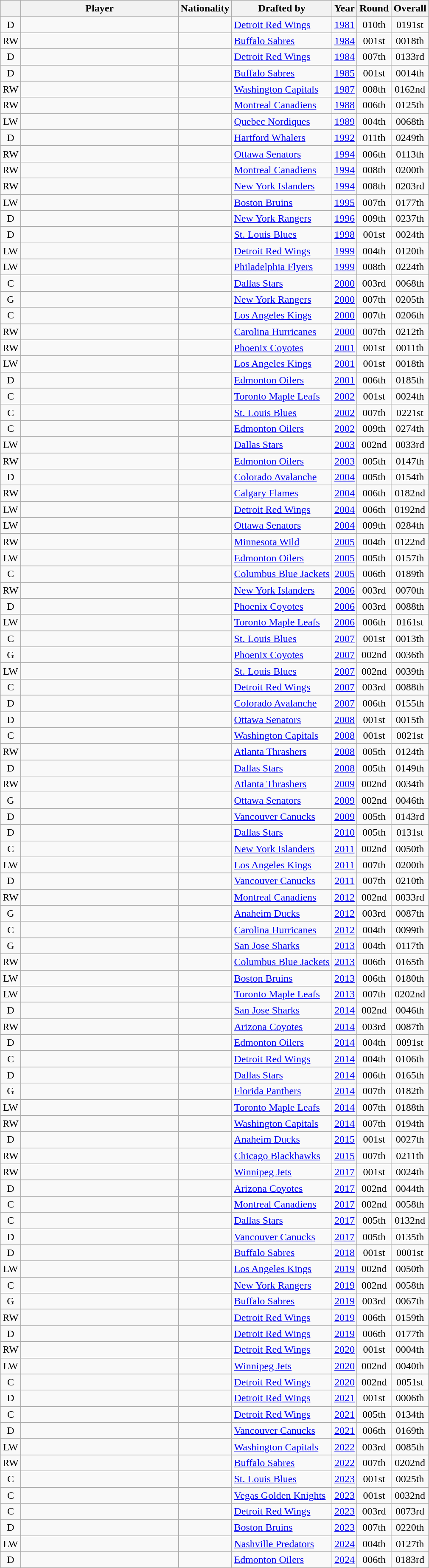<table class="wikitable sortable" style="text-align: center;">
<tr>
<th></th>
<th style="width:15em">Player</th>
<th>Nationality</th>
<th>Drafted by</th>
<th>Year</th>
<th>Round</th>
<th>Overall</th>
</tr>
<tr>
<td>D</td>
<td align="left"></td>
<td align="left"></td>
<td align="left"><a href='#'>Detroit Red Wings</a></td>
<td><a href='#'>1981</a></td>
<td><span>0</span>10th</td>
<td><span>0</span>191st</td>
</tr>
<tr>
<td>RW</td>
<td align="left"></td>
<td align="left"></td>
<td align="left"><a href='#'>Buffalo Sabres</a></td>
<td><a href='#'>1984</a></td>
<td><span>00</span>1st</td>
<td><span>00</span>18th</td>
</tr>
<tr>
<td>D</td>
<td align="left"></td>
<td align="left"></td>
<td align="left"><a href='#'>Detroit Red Wings</a></td>
<td><a href='#'>1984</a></td>
<td><span>00</span>7th</td>
<td><span>0</span>133rd</td>
</tr>
<tr>
<td>D</td>
<td align="left"></td>
<td align="left"></td>
<td align="left"><a href='#'>Buffalo Sabres</a></td>
<td><a href='#'>1985</a></td>
<td><span>00</span>1st</td>
<td><span>00</span>14th</td>
</tr>
<tr>
<td>RW</td>
<td align="left"></td>
<td align="left"></td>
<td align="left"><a href='#'>Washington Capitals</a></td>
<td><a href='#'>1987</a></td>
<td><span>00</span>8th</td>
<td><span>0</span>162nd</td>
</tr>
<tr>
<td>RW</td>
<td align="left"></td>
<td align="left"></td>
<td align="left"><a href='#'>Montreal Canadiens</a></td>
<td><a href='#'>1988</a></td>
<td><span>00</span>6th</td>
<td><span>0</span>125th</td>
</tr>
<tr>
<td>LW</td>
<td align="left"></td>
<td align="left"></td>
<td align="left"><a href='#'>Quebec Nordiques</a></td>
<td><a href='#'>1989</a></td>
<td><span>00</span>4th</td>
<td><span>00</span>68th</td>
</tr>
<tr>
<td>D</td>
<td align="left"></td>
<td align="left"></td>
<td align="left"><a href='#'>Hartford Whalers</a></td>
<td><a href='#'>1992</a></td>
<td><span>0</span>11th</td>
<td><span>0</span>249th</td>
</tr>
<tr>
<td>RW</td>
<td align="left"></td>
<td align="left"></td>
<td align="left"><a href='#'>Ottawa Senators</a></td>
<td><a href='#'>1994</a></td>
<td><span>00</span>6th</td>
<td><span>0</span>113th</td>
</tr>
<tr>
<td>RW</td>
<td align="left"></td>
<td align="left"></td>
<td align="left"><a href='#'>Montreal Canadiens</a></td>
<td><a href='#'>1994</a></td>
<td><span>00</span>8th</td>
<td><span>0</span>200th</td>
</tr>
<tr>
<td>RW</td>
<td align="left"></td>
<td align="left"></td>
<td align="left"><a href='#'>New York Islanders</a></td>
<td><a href='#'>1994</a></td>
<td><span>00</span>8th</td>
<td><span>0</span>203rd</td>
</tr>
<tr>
<td>LW</td>
<td align="left"></td>
<td align="left"></td>
<td align="left"><a href='#'>Boston Bruins</a></td>
<td><a href='#'>1995</a></td>
<td><span>00</span>7th</td>
<td><span>0</span>177th</td>
</tr>
<tr>
<td>D</td>
<td align="left"></td>
<td align="left"></td>
<td align="left"><a href='#'>New York Rangers</a></td>
<td><a href='#'>1996</a></td>
<td><span>00</span>9th</td>
<td><span>0</span>237th</td>
</tr>
<tr>
<td>D</td>
<td align="left"></td>
<td align="left"></td>
<td align="left"><a href='#'>St. Louis Blues</a></td>
<td><a href='#'>1998</a></td>
<td><span>00</span>1st</td>
<td><span>00</span>24th</td>
</tr>
<tr>
<td>LW</td>
<td align="left"></td>
<td align="left"></td>
<td align="left"><a href='#'>Detroit Red Wings</a></td>
<td><a href='#'>1999</a></td>
<td><span>00</span>4th</td>
<td><span>0</span>120th</td>
</tr>
<tr>
<td>LW</td>
<td align="left"></td>
<td align="left"></td>
<td align="left"><a href='#'>Philadelphia Flyers</a></td>
<td><a href='#'>1999</a></td>
<td><span>00</span>8th</td>
<td><span>0</span>224th</td>
</tr>
<tr>
<td>C</td>
<td align="left"></td>
<td align="left"></td>
<td align="left"><a href='#'>Dallas Stars</a></td>
<td><a href='#'>2000</a></td>
<td><span>00</span>3rd</td>
<td><span>00</span>68th</td>
</tr>
<tr>
<td>G</td>
<td align="left"></td>
<td align="left"></td>
<td align="left"><a href='#'>New York Rangers</a></td>
<td><a href='#'>2000</a></td>
<td><span>00</span>7th</td>
<td><span>0</span>205th</td>
</tr>
<tr>
<td>C</td>
<td align="left"></td>
<td align="left"></td>
<td align="left"><a href='#'>Los Angeles Kings</a></td>
<td><a href='#'>2000</a></td>
<td><span>00</span>7th</td>
<td><span>0</span>206th</td>
</tr>
<tr>
<td>RW</td>
<td align="left"></td>
<td align="left"></td>
<td align="left"><a href='#'>Carolina Hurricanes</a></td>
<td><a href='#'>2000</a></td>
<td><span>00</span>7th</td>
<td><span>0</span>212th</td>
</tr>
<tr>
<td>RW</td>
<td align="left"></td>
<td align="left"></td>
<td align="left"><a href='#'>Phoenix Coyotes</a></td>
<td><a href='#'>2001</a></td>
<td><span>00</span>1st</td>
<td><span>00</span>11th</td>
</tr>
<tr>
<td>LW</td>
<td align="left"></td>
<td align="left"></td>
<td align="left"><a href='#'>Los Angeles Kings</a></td>
<td><a href='#'>2001</a></td>
<td><span>00</span>1st</td>
<td><span>00</span>18th</td>
</tr>
<tr>
<td>D</td>
<td align="left"></td>
<td align="left"></td>
<td align="left"><a href='#'>Edmonton Oilers</a></td>
<td><a href='#'>2001</a></td>
<td><span>00</span>6th</td>
<td><span>0</span>185th</td>
</tr>
<tr>
<td>C</td>
<td align="left"></td>
<td align="left"></td>
<td align="left"><a href='#'>Toronto Maple Leafs</a></td>
<td><a href='#'>2002</a></td>
<td><span>00</span>1st</td>
<td><span>00</span>24th</td>
</tr>
<tr>
<td>C</td>
<td align="left"></td>
<td align="left"></td>
<td align="left"><a href='#'>St. Louis Blues</a></td>
<td><a href='#'>2002</a></td>
<td><span>00</span>7th</td>
<td><span>0</span>221st</td>
</tr>
<tr>
<td>C</td>
<td align="left"></td>
<td align="left"></td>
<td align="left"><a href='#'>Edmonton Oilers</a></td>
<td><a href='#'>2002</a></td>
<td><span>00</span>9th</td>
<td><span>0</span>274th</td>
</tr>
<tr>
<td>LW</td>
<td align="left"></td>
<td align="left"></td>
<td align="left"><a href='#'>Dallas Stars</a></td>
<td><a href='#'>2003</a></td>
<td><span>00</span>2nd</td>
<td><span>00</span>33rd</td>
</tr>
<tr>
<td>RW</td>
<td align="left"></td>
<td align="left"></td>
<td align="left"><a href='#'>Edmonton Oilers</a></td>
<td><a href='#'>2003</a></td>
<td><span>00</span>5th</td>
<td><span>0</span>147th</td>
</tr>
<tr>
<td>D</td>
<td align="left"></td>
<td align="left"></td>
<td align="left"><a href='#'>Colorado Avalanche</a></td>
<td><a href='#'>2004</a></td>
<td><span>00</span>5th</td>
<td><span>0</span>154th</td>
</tr>
<tr>
<td>RW</td>
<td align="left"></td>
<td align="left"></td>
<td align="left"><a href='#'>Calgary Flames</a></td>
<td><a href='#'>2004</a></td>
<td><span>00</span>6th</td>
<td><span>0</span>182nd</td>
</tr>
<tr>
<td>LW</td>
<td align="left"></td>
<td align="left"></td>
<td align="left"><a href='#'>Detroit Red Wings</a></td>
<td><a href='#'>2004</a></td>
<td><span>00</span>6th</td>
<td><span>0</span>192nd</td>
</tr>
<tr>
<td>LW</td>
<td align="left"></td>
<td align="left"></td>
<td align="left"><a href='#'>Ottawa Senators</a></td>
<td><a href='#'>2004</a></td>
<td><span>00</span>9th</td>
<td><span>0</span>284th</td>
</tr>
<tr>
<td>RW</td>
<td align="left"></td>
<td align="left"></td>
<td align="left"><a href='#'>Minnesota Wild</a></td>
<td><a href='#'>2005</a></td>
<td><span>00</span>4th</td>
<td><span>0</span>122nd</td>
</tr>
<tr>
<td>LW</td>
<td align="left"></td>
<td align="left"></td>
<td align="left"><a href='#'>Edmonton Oilers</a></td>
<td><a href='#'>2005</a></td>
<td><span>00</span>5th</td>
<td><span>0</span>157th</td>
</tr>
<tr>
<td>C</td>
<td align="left"></td>
<td align="left"></td>
<td align="left"><a href='#'>Columbus Blue Jackets</a></td>
<td><a href='#'>2005</a></td>
<td><span>00</span>6th</td>
<td><span>0</span>189th</td>
</tr>
<tr>
<td>RW</td>
<td align="left"></td>
<td align="left"></td>
<td align="left"><a href='#'>New York Islanders</a></td>
<td><a href='#'>2006</a></td>
<td><span>00</span>3rd</td>
<td><span>00</span>70th</td>
</tr>
<tr>
<td>D</td>
<td align="left"></td>
<td align="left"></td>
<td align="left"><a href='#'>Phoenix Coyotes</a></td>
<td><a href='#'>2006</a></td>
<td><span>00</span>3rd</td>
<td><span>00</span>88th</td>
</tr>
<tr>
<td>LW</td>
<td align="left"></td>
<td align="left"></td>
<td align="left"><a href='#'>Toronto Maple Leafs</a></td>
<td><a href='#'>2006</a></td>
<td><span>00</span>6th</td>
<td><span>0</span>161st</td>
</tr>
<tr>
<td>C</td>
<td align="left"></td>
<td align="left"></td>
<td align="left"><a href='#'>St. Louis Blues</a></td>
<td><a href='#'>2007</a></td>
<td><span>00</span>1st</td>
<td><span>00</span>13th</td>
</tr>
<tr>
<td>G</td>
<td align="left"></td>
<td align="left"></td>
<td align="left"><a href='#'>Phoenix Coyotes</a></td>
<td><a href='#'>2007</a></td>
<td><span>00</span>2nd</td>
<td><span>00</span>36th</td>
</tr>
<tr>
<td>LW</td>
<td align="left"></td>
<td align="left"></td>
<td align="left"><a href='#'>St. Louis Blues</a></td>
<td><a href='#'>2007</a></td>
<td><span>00</span>2nd</td>
<td><span>00</span>39th</td>
</tr>
<tr>
<td>C</td>
<td align="left"></td>
<td align="left"></td>
<td align="left"><a href='#'>Detroit Red Wings</a></td>
<td><a href='#'>2007</a></td>
<td><span>00</span>3rd</td>
<td><span>00</span>88th</td>
</tr>
<tr>
<td>D</td>
<td align="left"></td>
<td align="left"></td>
<td align="left"><a href='#'>Colorado Avalanche</a></td>
<td><a href='#'>2007</a></td>
<td><span>00</span>6th</td>
<td><span>0</span>155th</td>
</tr>
<tr>
<td>D</td>
<td align="left"></td>
<td align="left"></td>
<td align="left"><a href='#'>Ottawa Senators</a></td>
<td><a href='#'>2008</a></td>
<td><span>00</span>1st</td>
<td><span>00</span>15th</td>
</tr>
<tr>
<td>C</td>
<td align="left"></td>
<td align="left"></td>
<td align="left"><a href='#'>Washington Capitals</a></td>
<td><a href='#'>2008</a></td>
<td><span>00</span>1st</td>
<td><span>00</span>21st</td>
</tr>
<tr>
<td>RW</td>
<td align="left"></td>
<td align="left"></td>
<td align="left"><a href='#'>Atlanta Thrashers</a></td>
<td><a href='#'>2008</a></td>
<td><span>00</span>5th</td>
<td><span>0</span>124th</td>
</tr>
<tr>
<td>D</td>
<td align="left"></td>
<td align="left"></td>
<td align="left"><a href='#'>Dallas Stars</a></td>
<td><a href='#'>2008</a></td>
<td><span>00</span>5th</td>
<td><span>0</span>149th</td>
</tr>
<tr>
<td>RW</td>
<td align="left"></td>
<td align="left"></td>
<td align="left"><a href='#'>Atlanta Thrashers</a></td>
<td><a href='#'>2009</a></td>
<td><span>00</span>2nd</td>
<td><span>00</span>34th</td>
</tr>
<tr>
<td>G</td>
<td align="left"></td>
<td align="left"></td>
<td align="left"><a href='#'>Ottawa Senators</a></td>
<td><a href='#'>2009</a></td>
<td><span>00</span>2nd</td>
<td><span>00</span>46th</td>
</tr>
<tr>
<td>D</td>
<td align="left"></td>
<td align="left"></td>
<td align="left"><a href='#'>Vancouver Canucks</a></td>
<td><a href='#'>2009</a></td>
<td><span>00</span>5th</td>
<td><span>0</span>143rd</td>
</tr>
<tr>
<td>D</td>
<td align="left"></td>
<td align="left"></td>
<td align="left"><a href='#'>Dallas Stars</a></td>
<td><a href='#'>2010</a></td>
<td><span>00</span>5th</td>
<td><span>0</span>131st</td>
</tr>
<tr>
<td>C</td>
<td align="left"></td>
<td align="left"></td>
<td align="left"><a href='#'>New York Islanders</a></td>
<td><a href='#'>2011</a></td>
<td><span>00</span>2nd</td>
<td><span>00</span>50th</td>
</tr>
<tr>
<td>LW</td>
<td align="left"></td>
<td align="left"></td>
<td align="left"><a href='#'>Los Angeles Kings</a></td>
<td><a href='#'>2011</a></td>
<td><span>00</span>7th</td>
<td><span>0</span>200th</td>
</tr>
<tr>
<td>D</td>
<td align="left"></td>
<td align="left"></td>
<td align="left"><a href='#'>Vancouver Canucks</a></td>
<td><a href='#'>2011</a></td>
<td><span>00</span>7th</td>
<td><span>0</span>210th</td>
</tr>
<tr>
<td>RW</td>
<td align="left"></td>
<td align="left"></td>
<td align="left"><a href='#'>Montreal Canadiens</a></td>
<td><a href='#'>2012</a></td>
<td><span>00</span>2nd</td>
<td><span>00</span>33rd</td>
</tr>
<tr>
<td>G</td>
<td align="left"></td>
<td align="left"></td>
<td align="left"><a href='#'>Anaheim Ducks</a></td>
<td><a href='#'>2012</a></td>
<td><span>00</span>3rd</td>
<td><span>00</span>87th</td>
</tr>
<tr>
<td>C</td>
<td align="left"></td>
<td align="left"></td>
<td align="left"><a href='#'>Carolina Hurricanes</a></td>
<td><a href='#'>2012</a></td>
<td><span>00</span>4th</td>
<td><span>00</span>99th</td>
</tr>
<tr>
<td>G</td>
<td align="left"></td>
<td align="left"></td>
<td align="left"><a href='#'>San Jose Sharks</a></td>
<td><a href='#'>2013</a></td>
<td><span>00</span>4th</td>
<td><span>0</span>117th</td>
</tr>
<tr>
<td>RW</td>
<td align="left"></td>
<td align="left"></td>
<td align="left"><a href='#'>Columbus Blue Jackets</a></td>
<td><a href='#'>2013</a></td>
<td><span>00</span>6th</td>
<td><span>0</span>165th</td>
</tr>
<tr>
<td>LW</td>
<td align="left"></td>
<td align="left"></td>
<td align="left"><a href='#'>Boston Bruins</a></td>
<td><a href='#'>2013</a></td>
<td><span>00</span>6th</td>
<td><span>0</span>180th</td>
</tr>
<tr>
<td>LW</td>
<td align="left"></td>
<td align="left"></td>
<td align="left"><a href='#'>Toronto Maple Leafs</a></td>
<td><a href='#'>2013</a></td>
<td><span>00</span>7th</td>
<td><span>0</span>202nd</td>
</tr>
<tr>
<td>D</td>
<td align="left"></td>
<td align="left"></td>
<td align="left"><a href='#'>San Jose Sharks</a></td>
<td><a href='#'>2014</a></td>
<td><span>00</span>2nd</td>
<td><span>00</span>46th</td>
</tr>
<tr>
<td>RW</td>
<td align="left"></td>
<td align="left"></td>
<td align="left"><a href='#'>Arizona Coyotes</a></td>
<td><a href='#'>2014</a></td>
<td><span>00</span>3rd</td>
<td><span>00</span>87th</td>
</tr>
<tr>
<td>D</td>
<td align="left"></td>
<td align="left"></td>
<td align="left"><a href='#'>Edmonton Oilers</a></td>
<td><a href='#'>2014</a></td>
<td><span>00</span>4th</td>
<td><span>00</span>91st</td>
</tr>
<tr>
<td>C</td>
<td align="left"></td>
<td align="left"></td>
<td align="left"><a href='#'>Detroit Red Wings</a></td>
<td><a href='#'>2014</a></td>
<td><span>00</span>4th</td>
<td><span>0</span>106th</td>
</tr>
<tr>
<td>D</td>
<td align="left"></td>
<td align="left"></td>
<td align="left"><a href='#'>Dallas Stars</a></td>
<td><a href='#'>2014</a></td>
<td><span>00</span>6th</td>
<td><span>0</span>165th</td>
</tr>
<tr>
<td>G</td>
<td align="left"></td>
<td align="left"></td>
<td align="left"><a href='#'>Florida Panthers</a></td>
<td><a href='#'>2014</a></td>
<td><span>00</span>7th</td>
<td><span>0</span>182th</td>
</tr>
<tr>
<td>LW</td>
<td align="left"></td>
<td align="left"></td>
<td align="left"><a href='#'>Toronto Maple Leafs</a></td>
<td><a href='#'>2014</a></td>
<td><span>00</span>7th</td>
<td><span>0</span>188th</td>
</tr>
<tr>
<td>RW</td>
<td align="left"></td>
<td align="left"></td>
<td align="left"><a href='#'>Washington Capitals</a></td>
<td><a href='#'>2014</a></td>
<td><span>00</span>7th</td>
<td><span>0</span>194th</td>
</tr>
<tr>
<td>D</td>
<td align="left"></td>
<td align="left"></td>
<td align="left"><a href='#'>Anaheim Ducks</a></td>
<td><a href='#'>2015</a></td>
<td><span>00</span>1st</td>
<td><span>00</span>27th</td>
</tr>
<tr>
<td>RW</td>
<td align="left"></td>
<td align="left"></td>
<td align="left"><a href='#'>Chicago Blackhawks</a></td>
<td><a href='#'>2015</a></td>
<td><span>00</span>7th</td>
<td><span>0</span>211th</td>
</tr>
<tr>
<td>RW</td>
<td align="left"></td>
<td align="left"></td>
<td align="left"><a href='#'>Winnipeg Jets</a></td>
<td><a href='#'>2017</a></td>
<td><span>00</span>1st</td>
<td><span>00</span>24th</td>
</tr>
<tr>
<td>D</td>
<td align="left"></td>
<td align="left"></td>
<td align="left"><a href='#'>Arizona Coyotes</a></td>
<td><a href='#'>2017</a></td>
<td><span>00</span>2nd</td>
<td><span>00</span>44th</td>
</tr>
<tr>
<td>C</td>
<td align="left"></td>
<td align="left"></td>
<td align="left"><a href='#'>Montreal Canadiens</a></td>
<td><a href='#'>2017</a></td>
<td><span>00</span>2nd</td>
<td><span>00</span>58th</td>
</tr>
<tr>
<td>C</td>
<td align="left"></td>
<td align="left"></td>
<td align="left"><a href='#'>Dallas Stars</a></td>
<td><a href='#'>2017</a></td>
<td><span>00</span>5th</td>
<td><span>0</span>132nd</td>
</tr>
<tr>
<td>D</td>
<td align="left"></td>
<td align="left"></td>
<td align="left"><a href='#'>Vancouver Canucks</a></td>
<td><a href='#'>2017</a></td>
<td><span>00</span>5th</td>
<td><span>0</span>135th</td>
</tr>
<tr>
<td>D</td>
<td align="left"></td>
<td align="left"></td>
<td align="left"><a href='#'>Buffalo Sabres</a></td>
<td><a href='#'>2018</a></td>
<td><span>00</span>1st</td>
<td><span>000</span>1st</td>
</tr>
<tr>
<td>LW</td>
<td align="left"></td>
<td align="left"></td>
<td align="left"><a href='#'>Los Angeles Kings</a></td>
<td><a href='#'>2019</a></td>
<td><span>00</span>2nd</td>
<td><span>00</span>50th</td>
</tr>
<tr>
<td>C</td>
<td align="left"></td>
<td align="left"></td>
<td align="left"><a href='#'>New York Rangers</a></td>
<td><a href='#'>2019</a></td>
<td><span>00</span>2nd</td>
<td><span>00</span>58th</td>
</tr>
<tr>
<td>G</td>
<td align="left"></td>
<td align="left"></td>
<td align="left"><a href='#'>Buffalo Sabres</a></td>
<td><a href='#'>2019</a></td>
<td><span>00</span>3rd</td>
<td><span>00</span>67th</td>
</tr>
<tr>
<td>RW</td>
<td align="left"></td>
<td align="left"></td>
<td align="left"><a href='#'>Detroit Red Wings</a></td>
<td><a href='#'>2019</a></td>
<td><span>00</span>6th</td>
<td><span>0</span>159th</td>
</tr>
<tr>
<td>D</td>
<td align="left"></td>
<td align="left"></td>
<td align="left"><a href='#'>Detroit Red Wings</a></td>
<td><a href='#'>2019</a></td>
<td><span>00</span>6th</td>
<td><span>0</span>177th</td>
</tr>
<tr>
<td>RW</td>
<td align="left"></td>
<td align="left"></td>
<td align="left"><a href='#'>Detroit Red Wings</a></td>
<td><a href='#'>2020</a></td>
<td><span>00</span>1st</td>
<td><span>000</span>4th</td>
</tr>
<tr>
<td>LW</td>
<td align="left"></td>
<td align="left"></td>
<td align="left"><a href='#'>Winnipeg Jets</a></td>
<td><a href='#'>2020</a></td>
<td><span>00</span>2nd</td>
<td><span>00</span>40th</td>
</tr>
<tr>
<td>C</td>
<td align="left"></td>
<td align="left"></td>
<td align="left"><a href='#'>Detroit Red Wings</a></td>
<td><a href='#'>2020</a></td>
<td><span>00</span>2nd</td>
<td><span>00</span>51st</td>
</tr>
<tr>
<td>D</td>
<td align="left"></td>
<td align="left"></td>
<td align="left"><a href='#'>Detroit Red Wings</a></td>
<td><a href='#'>2021</a></td>
<td><span>00</span>1st</td>
<td><span>000</span>6th</td>
</tr>
<tr>
<td>C</td>
<td align="left"></td>
<td align="left"></td>
<td align="left"><a href='#'>Detroit Red Wings</a></td>
<td><a href='#'>2021</a></td>
<td><span>00</span>5th</td>
<td><span>0</span>134th</td>
</tr>
<tr>
<td>D</td>
<td align="left"></td>
<td align="left"></td>
<td align="left"><a href='#'>Vancouver Canucks</a></td>
<td><a href='#'>2021</a></td>
<td><span>00</span>6th</td>
<td><span>0</span>169th</td>
</tr>
<tr>
<td>LW</td>
<td align="left"></td>
<td align="left"></td>
<td align="left"><a href='#'>Washington Capitals</a></td>
<td><a href='#'>2022</a></td>
<td><span>00</span>3rd</td>
<td><span>00</span>85th</td>
</tr>
<tr>
<td>RW</td>
<td align="left"></td>
<td align="left"></td>
<td align="left"><a href='#'>Buffalo Sabres</a></td>
<td><a href='#'>2022</a></td>
<td><span>00</span>7th</td>
<td><span>0</span>202nd</td>
</tr>
<tr>
<td>C</td>
<td align="left"></td>
<td align="left"></td>
<td align="left"><a href='#'>St. Louis Blues</a></td>
<td><a href='#'>2023</a></td>
<td><span>00</span>1st</td>
<td><span>00</span>25th</td>
</tr>
<tr>
<td>C</td>
<td align="left"></td>
<td align="left"></td>
<td align="left"><a href='#'>Vegas Golden Knights</a></td>
<td><a href='#'>2023</a></td>
<td><span>00</span>1st</td>
<td><span>00</span>32nd</td>
</tr>
<tr>
<td>C</td>
<td align="left"></td>
<td align="left"></td>
<td align="left"><a href='#'>Detroit Red Wings</a></td>
<td><a href='#'>2023</a></td>
<td><span>00</span>3rd</td>
<td><span>00</span>73rd</td>
</tr>
<tr>
<td>D</td>
<td align="left"></td>
<td align="left"></td>
<td align="left"><a href='#'>Boston Bruins</a></td>
<td><a href='#'>2023</a></td>
<td><span>00</span>7th</td>
<td><span>0</span>220th</td>
</tr>
<tr>
<td>LW</td>
<td align="left"></td>
<td align="left"></td>
<td align="left"><a href='#'>Nashville Predators</a></td>
<td><a href='#'>2024</a></td>
<td><span>00</span>4th</td>
<td><span>0</span>127th</td>
</tr>
<tr>
<td>D</td>
<td align="left"></td>
<td align="left"></td>
<td align="left"><a href='#'>Edmonton Oilers</a></td>
<td><a href='#'>2024</a></td>
<td><span>00</span>6th</td>
<td><span>0</span>183rd</td>
</tr>
</table>
